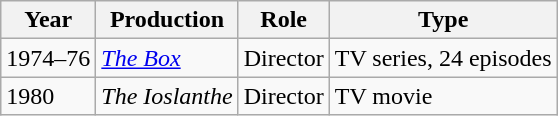<table class="wikitable">
<tr>
<th>Year</th>
<th>Production</th>
<th>Role</th>
<th>Type</th>
</tr>
<tr>
<td>1974–76</td>
<td><em><a href='#'>The Box</a></em></td>
<td>Director</td>
<td>TV series, 24 episodes</td>
</tr>
<tr>
<td>1980</td>
<td><em>The Ioslanthe</em></td>
<td>Director</td>
<td>TV movie</td>
</tr>
</table>
